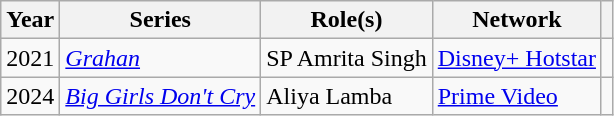<table class="wikitable plainrowheaders sortable" style="margin-right: 0;">
<tr>
<th scope="col">Year</th>
<th scope="col">Series</th>
<th scope="col">Role(s)</th>
<th scope="col">Network</th>
<th scope="col" class="unsortable"></th>
</tr>
<tr>
<td>2021</td>
<td><em><a href='#'>Grahan</a></em></td>
<td>SP Amrita Singh</td>
<td><a href='#'>Disney+ Hotstar</a></td>
<td></td>
</tr>
<tr>
<td>2024</td>
<td><em><a href='#'>Big Girls Don't Cry</a></em></td>
<td>Aliya Lamba</td>
<td><a href='#'>Prime Video</a></td>
<td></td>
</tr>
</table>
